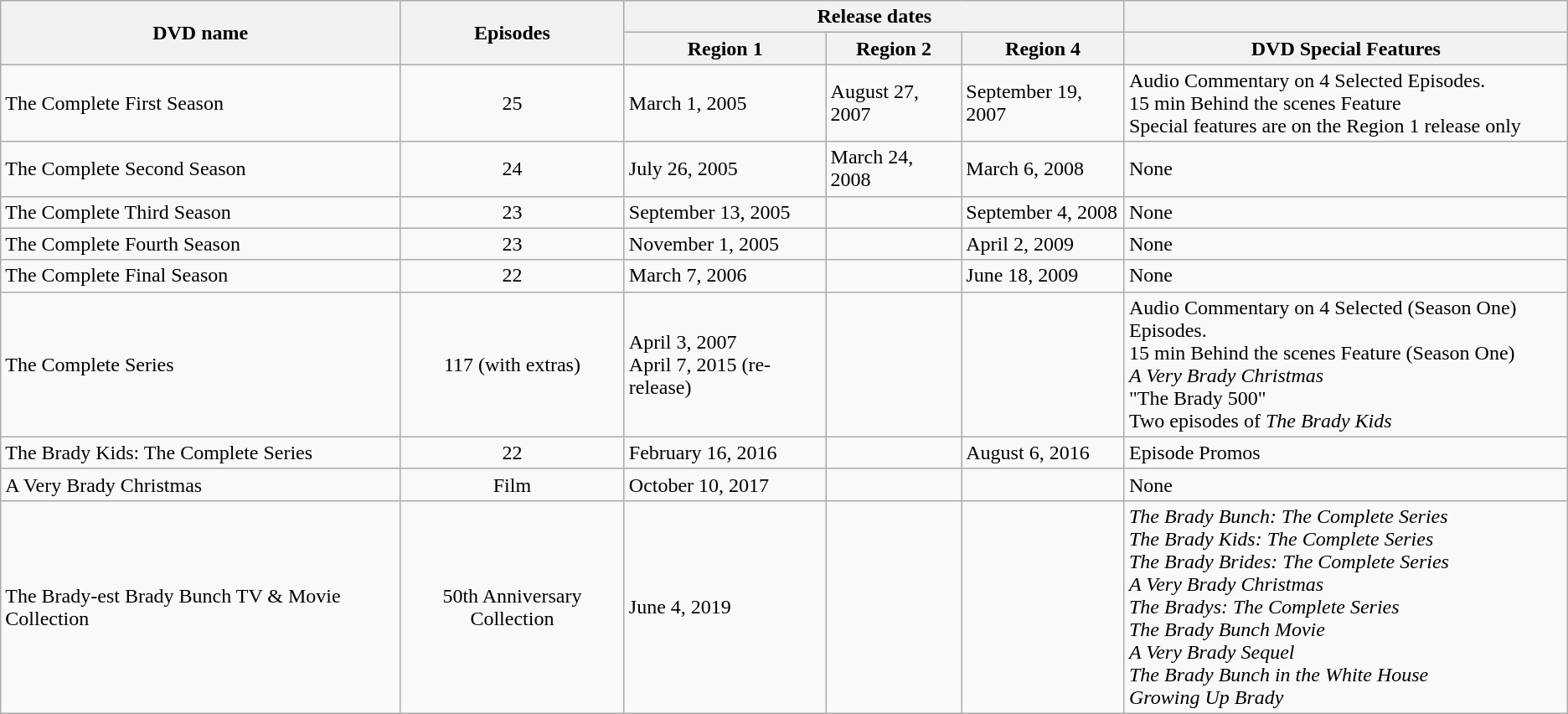<table class="wikitable">
<tr>
<th rowspan="2">DVD name</th>
<th rowspan="2">Episodes</th>
<th colspan="3">Release dates</th>
<th colspan="3"></th>
</tr>
<tr>
<th>Region 1</th>
<th>Region 2</th>
<th>Region 4</th>
<th>DVD Special Features</th>
</tr>
<tr>
<td>The Complete First Season</td>
<td style="text-align:center;">25</td>
<td>March 1, 2005</td>
<td>August 27, 2007</td>
<td>September 19, 2007</td>
<td>Audio Commentary on 4 Selected Episodes.<br>15 min Behind the scenes Feature<br>Special features are on the Region 1 release only</td>
</tr>
<tr>
<td>The Complete Second Season</td>
<td style="text-align:center;">24</td>
<td>July 26, 2005</td>
<td>March 24, 2008</td>
<td>March 6, 2008</td>
<td>None</td>
</tr>
<tr>
<td>The Complete Third Season</td>
<td style="text-align:center;">23</td>
<td>September 13, 2005</td>
<td></td>
<td>September 4, 2008</td>
<td>None</td>
</tr>
<tr>
<td>The Complete Fourth Season</td>
<td style="text-align:center;">23</td>
<td>November 1, 2005</td>
<td></td>
<td>April 2, 2009</td>
<td>None</td>
</tr>
<tr>
<td>The Complete Final Season</td>
<td style="text-align:center;">22</td>
<td>March 7, 2006</td>
<td></td>
<td>June 18, 2009</td>
<td>None</td>
</tr>
<tr>
<td>The Complete Series</td>
<td style="text-align:center;">117 (with extras)</td>
<td>April 3, 2007<br>April 7, 2015 (re-release)</td>
<td></td>
<td></td>
<td>Audio Commentary on 4 Selected (Season One) Episodes.<br>15 min Behind the scenes Feature (Season One)<br><em>A Very Brady Christmas</em><br>"The Brady 500"<br>Two episodes of <em>The Brady Kids</em></td>
</tr>
<tr>
<td>The Brady Kids: The Complete Series</td>
<td style="text-align:center;">22</td>
<td>February 16, 2016</td>
<td></td>
<td>August 6, 2016</td>
<td>Episode Promos</td>
</tr>
<tr>
<td>A Very Brady Christmas</td>
<td style="text-align:center;">Film</td>
<td>October 10, 2017</td>
<td></td>
<td></td>
<td>None</td>
</tr>
<tr>
<td>The Brady-est Brady Bunch TV & Movie Collection</td>
<td style="text-align:center;">50th Anniversary Collection</td>
<td>June 4, 2019</td>
<td></td>
<td></td>
<td><em>The Brady Bunch: The Complete Series</em><br><em>The Brady Kids: The Complete Series</em><br><em>The Brady Brides: The Complete Series</em><br><em>A Very Brady Christmas</em><br><em>The Bradys: The Complete Series</em><br><em>The Brady Bunch Movie</em><br><em>A Very Brady Sequel</em><br><em>The Brady Bunch in the White House</em><br><em>Growing Up Brady</em></td>
</tr>
</table>
